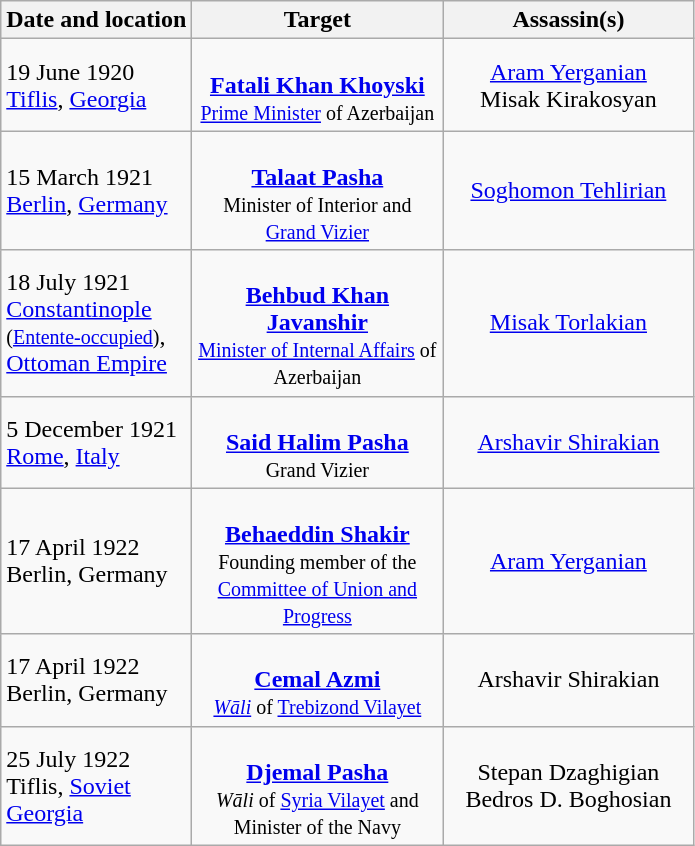<table class="wikitable">
<tr>
<th style="width:120px;">Date and location</th>
<th style="width:160px;">Target</th>
<th style="width:160px;">Assassin(s)</th>
</tr>
<tr>
<td>19 June 1920<br> <a href='#'>Tiflis</a>, <a href='#'>Georgia</a></td>
<td style="text-align:center;"><br><strong><a href='#'>Fatali Khan Khoyski</a></strong><br><small><a href='#'>Prime Minister</a> of Azerbaijan</small></td>
<td style="text-align:center;"><a href='#'>Aram Yerganian</a><br>Misak Kirakosyan</td>
</tr>
<tr>
<td>15 March 1921<br> <a href='#'>Berlin</a>, <a href='#'>Germany</a></td>
<td style="text-align:center;"><br><strong><a href='#'>Talaat Pasha</a></strong><br><small>Minister of Interior and <a href='#'>Grand Vizier</a> </small></td>
<td style="text-align:center;"><a href='#'>Soghomon Tehlirian</a></td>
</tr>
<tr>
<td>18 July 1921<br> <a href='#'>Constantinople</a><br><small>(<a href='#'>Entente-occupied</a>)</small>, <a href='#'>Ottoman Empire</a></td>
<td style="text-align:center;"><br><strong><a href='#'>Behbud Khan Javanshir</a></strong><br><small><a href='#'>Minister of Internal Affairs</a> of Azerbaijan</small></td>
<td style="text-align:center;"><a href='#'>Misak Torlakian</a></td>
</tr>
<tr>
<td>5 December 1921<br> <a href='#'>Rome</a>, <a href='#'>Italy</a></td>
<td style="text-align:center;"><br><strong><a href='#'>Said Halim Pasha</a></strong><br><small>Grand Vizier</small></td>
<td style="text-align:center;"><a href='#'>Arshavir Shirakian</a></td>
</tr>
<tr>
<td>17 April 1922<br> Berlin, Germany</td>
<td style="text-align:center;"><br><strong><a href='#'>Behaeddin Shakir</a></strong><br><small>Founding member of the <a href='#'>Committee of Union and Progress</a></small></td>
<td style="text-align:center;"><a href='#'>Aram Yerganian</a></td>
</tr>
<tr>
<td>17 April 1922<br> Berlin, Germany</td>
<td style="text-align:center;"><br><strong><a href='#'>Cemal Azmi</a></strong><br><small><em><a href='#'>Wāli</a></em> of <a href='#'>Trebizond Vilayet</a></small></td>
<td style="text-align:center;">Arshavir Shirakian</td>
</tr>
<tr>
<td>25 July 1922<br> Tiflis, <a href='#'>Soviet Georgia</a></td>
<td style="text-align:center;"><br><strong><a href='#'>Djemal Pasha</a></strong><br><small><em>Wāli</em> of <a href='#'>Syria Vilayet</a> and Minister of the Navy</small></td>
<td style="text-align:center;">Stepan Dzaghigian<br>Bedros D. Boghosian</td>
</tr>
</table>
